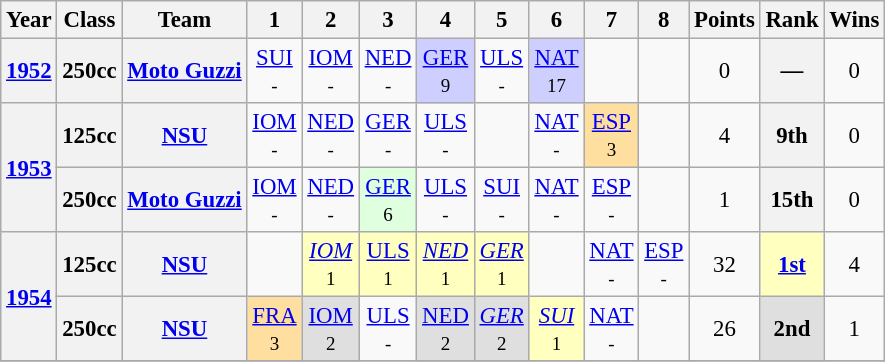<table class="wikitable" style="text-align:center; font-size:95%">
<tr>
<th>Year</th>
<th>Class</th>
<th>Team</th>
<th>1</th>
<th>2</th>
<th>3</th>
<th>4</th>
<th>5</th>
<th>6</th>
<th>7</th>
<th>8</th>
<th>Points</th>
<th>Rank</th>
<th>Wins</th>
</tr>
<tr>
<th><a href='#'>1952</a></th>
<th>250cc</th>
<th><a href='#'>Moto Guzzi</a></th>
<td><a href='#'>SUI</a><br><small>-</small></td>
<td><a href='#'>IOM</a><br><small>-</small></td>
<td><a href='#'>NED</a><br><small>-</small></td>
<td style="background:#cfcfff;"><a href='#'>GER</a><br><small>9</small></td>
<td><a href='#'>ULS</a><br><small>-</small></td>
<td style="background:#cfcfff;"><a href='#'>NAT</a><br><small>17</small></td>
<td></td>
<td></td>
<td>0</td>
<th>—</th>
<td>0</td>
</tr>
<tr>
<th rowspan=2><a href='#'>1953</a></th>
<th>125cc</th>
<th><a href='#'>NSU</a></th>
<td><a href='#'>IOM</a><br><small>-</small></td>
<td><a href='#'>NED</a><br><small>-</small></td>
<td><a href='#'>GER</a><br><small>-</small></td>
<td><a href='#'>ULS</a><br><small>-</small></td>
<td></td>
<td><a href='#'>NAT</a><br><small>-</small></td>
<td style="background:#FFDF9F;"><a href='#'>ESP</a><br><small>3</small></td>
<td></td>
<td>4</td>
<th>9th</th>
<td>0</td>
</tr>
<tr>
<th>250cc</th>
<th><a href='#'>Moto Guzzi</a></th>
<td><a href='#'>IOM</a><br><small>-</small></td>
<td><a href='#'>NED</a><br><small>-</small></td>
<td style="background:#DFFFDF;"><a href='#'>GER</a><br><small>6</small></td>
<td><a href='#'>ULS</a><br><small>-</small></td>
<td><a href='#'>SUI</a><br><small>-</small></td>
<td><a href='#'>NAT</a><br><small>-</small></td>
<td><a href='#'>ESP</a><br><small>-</small></td>
<td></td>
<td>1</td>
<th>15th</th>
<td>0</td>
</tr>
<tr>
<th rowspan=2><a href='#'>1954</a></th>
<th>125cc</th>
<th><a href='#'>NSU</a></th>
<td></td>
<td style="background:#FFFFBF;"><em><a href='#'>IOM</a></em><br><small>1</small></td>
<td style="background:#FFFFBF;"><a href='#'>ULS</a><br><small>1</small></td>
<td style="background:#FFFFBF;"><em><a href='#'>NED</a></em><br><small>1</small></td>
<td style="background:#FFFFBF;"><em><a href='#'>GER</a></em><br><small>1</small></td>
<td></td>
<td><a href='#'>NAT</a><br><small>-</small></td>
<td><a href='#'>ESP</a><br><small>-</small></td>
<td>32</td>
<td style="background:#FFFFBF;"><strong><a href='#'>1st</a></strong></td>
<td>4</td>
</tr>
<tr>
<th>250cc</th>
<th><a href='#'>NSU</a></th>
<td style="background:#FFDF9F;"><a href='#'>FRA</a><br><small>3</small></td>
<td style="background:#DFDFDF;"><a href='#'>IOM</a><br><small>2</small></td>
<td><a href='#'>ULS</a><br><small>-</small></td>
<td style="background:#DFDFDF;"><a href='#'>NED</a><br><small>2</small></td>
<td style="background:#DFDFDF;"><em><a href='#'>GER</a></em><br><small>2</small></td>
<td style="background:#FFFFBF;"><em><a href='#'>SUI</a></em><br><small>1</small></td>
<td><a href='#'>NAT</a><br><small>-</small></td>
<td></td>
<td>26</td>
<td style="background:#DFDFDF;"><strong>2nd</strong></td>
<td>1</td>
</tr>
<tr>
</tr>
</table>
